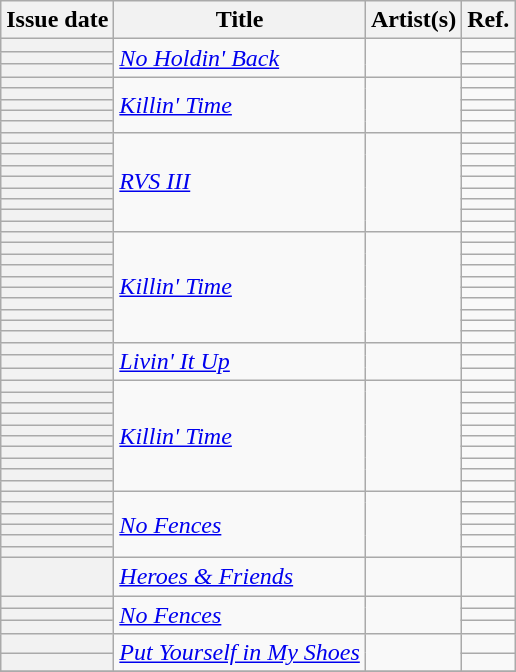<table class="wikitable sortable plainrowheaders">
<tr>
<th scope=col>Issue date</th>
<th scope=col>Title</th>
<th scope=col>Artist(s)</th>
<th scope=col class=unsortable>Ref.</th>
</tr>
<tr>
<th scope=row></th>
<td rowspan="3"><em><a href='#'>No Holdin' Back</a></em></td>
<td rowspan="3"></td>
<td align=center></td>
</tr>
<tr>
<th scope=row></th>
<td align=center></td>
</tr>
<tr>
<th scope=row></th>
<td align=center></td>
</tr>
<tr>
<th scope=row></th>
<td rowspan="5"><em><a href='#'>Killin' Time</a></em></td>
<td rowspan="5"></td>
<td align=center></td>
</tr>
<tr>
<th scope=row></th>
<td align=center></td>
</tr>
<tr>
<th scope=row></th>
<td align=center></td>
</tr>
<tr>
<th scope=row></th>
<td align=center></td>
</tr>
<tr>
<th scope=row></th>
<td align=center></td>
</tr>
<tr>
<th scope=row></th>
<td rowspan="9"><em><a href='#'>RVS III</a></em></td>
<td rowspan="9"></td>
<td align=center></td>
</tr>
<tr>
<th scope=row></th>
<td align=center></td>
</tr>
<tr>
<th scope=row></th>
<td align=center></td>
</tr>
<tr>
<th scope=row></th>
<td align=center></td>
</tr>
<tr>
<th scope=row></th>
<td align=center></td>
</tr>
<tr>
<th scope=row></th>
<td align=center></td>
</tr>
<tr>
<th scope=row></th>
<td align=center></td>
</tr>
<tr>
<th scope=row></th>
<td align=center></td>
</tr>
<tr>
<th scope=row></th>
<td align=center></td>
</tr>
<tr>
<th scope=row></th>
<td rowspan="10"><em><a href='#'>Killin' Time</a></em></td>
<td rowspan="10"></td>
<td align=center></td>
</tr>
<tr>
<th scope=row></th>
<td align=center></td>
</tr>
<tr>
<th scope=row></th>
<td align=center></td>
</tr>
<tr>
<th scope=row></th>
<td align=center></td>
</tr>
<tr>
<th scope=row></th>
<td align=center></td>
</tr>
<tr>
<th scope=row></th>
<td align=center></td>
</tr>
<tr>
<th scope=row></th>
<td align=center></td>
</tr>
<tr>
<th scope=row></th>
<td align=center></td>
</tr>
<tr>
<th scope=row></th>
<td align=center></td>
</tr>
<tr>
<th scope=row></th>
<td align=center></td>
</tr>
<tr>
<th scope=row></th>
<td rowspan="3"><em><a href='#'>Livin' It Up</a></em></td>
<td rowspan="3"></td>
<td align=center></td>
</tr>
<tr>
<th scope=row></th>
<td align=center></td>
</tr>
<tr>
<th scope=row></th>
<td align=center></td>
</tr>
<tr>
<th scope=row></th>
<td rowspan="10"><em><a href='#'>Killin' Time</a></em></td>
<td rowspan="10"></td>
<td align=center></td>
</tr>
<tr>
<th scope=row></th>
<td align=center></td>
</tr>
<tr>
<th scope=row></th>
<td align=center></td>
</tr>
<tr>
<th scope=row></th>
<td align=center></td>
</tr>
<tr>
<th scope=row></th>
<td align=center></td>
</tr>
<tr>
<th scope=row></th>
<td align=center></td>
</tr>
<tr>
<th scope=row></th>
<td align=center></td>
</tr>
<tr>
<th scope=row></th>
<td align=center></td>
</tr>
<tr>
<th scope=row></th>
<td align=center></td>
</tr>
<tr>
<th scope=row></th>
<td align=center></td>
</tr>
<tr>
<th scope=row></th>
<td rowspan="6"><em><a href='#'>No Fences</a></em></td>
<td rowspan="6"></td>
<td align=center></td>
</tr>
<tr>
<th scope=row></th>
<td align=center></td>
</tr>
<tr>
<th scope=row></th>
<td align=center></td>
</tr>
<tr>
<th scope=row></th>
<td align=center></td>
</tr>
<tr>
<th scope=row></th>
<td align=center></td>
</tr>
<tr>
<th scope=row></th>
<td align=center></td>
</tr>
<tr>
<th scope=row></th>
<td><em><a href='#'>Heroes & Friends</a></em></td>
<td></td>
<td align=center></td>
</tr>
<tr>
<th scope=row></th>
<td rowspan="3"><em><a href='#'>No Fences</a></em></td>
<td rowspan="3"></td>
<td align=center></td>
</tr>
<tr>
<th scope=row></th>
<td align=center></td>
</tr>
<tr>
<th scope=row></th>
<td align=center></td>
</tr>
<tr>
<th scope=row></th>
<td rowspan="2"><em><a href='#'>Put Yourself in My Shoes</a></em></td>
<td rowspan="2"></td>
<td align=center></td>
</tr>
<tr>
<th scope=row></th>
<td align=center></td>
</tr>
<tr>
</tr>
</table>
